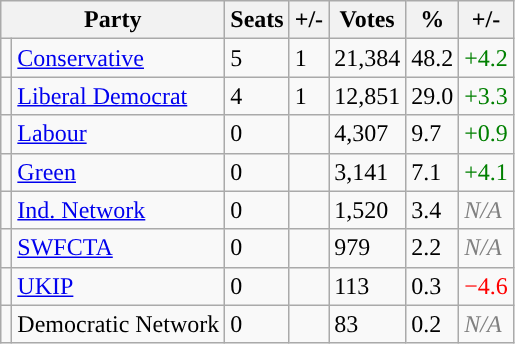<table class="wikitable sortable">
<tr>
<th colspan="2">Party</th>
<th>Seats</th>
<th>+/-</th>
<th>Votes</th>
<th>%</th>
<th>+/-</th>
</tr>
<tr>
<td style="background-color: "></td>
<td><a href='#'>Conservative</a></td>
<td>5</td>
<td> 1</td>
<td>21,384</td>
<td>48.2</td>
<td style="color:green">+4.2</td>
</tr>
<tr>
<td style="background-color: "></td>
<td><a href='#'>Liberal Democrat</a></td>
<td>4</td>
<td> 1</td>
<td>12,851</td>
<td>29.0</td>
<td style="color:green">+3.3</td>
</tr>
<tr>
<td style="background-color: "></td>
<td><a href='#'>Labour</a></td>
<td>0</td>
<td></td>
<td>4,307</td>
<td>9.7</td>
<td style="color:green">+0.9</td>
</tr>
<tr>
<td style="background-color: "></td>
<td><a href='#'>Green</a></td>
<td>0</td>
<td></td>
<td>3,141</td>
<td>7.1</td>
<td style="color:green">+4.1</td>
</tr>
<tr>
<td style="background-color: "></td>
<td><a href='#'>Ind. Network</a></td>
<td>0</td>
<td></td>
<td>1,520</td>
<td>3.4</td>
<td style="color:grey"><em>N/A</em></td>
</tr>
<tr>
<td style="background-color: "></td>
<td><a href='#'>SWFCTA</a></td>
<td>0</td>
<td></td>
<td>979</td>
<td>2.2</td>
<td style="color:grey"><em>N/A</em></td>
</tr>
<tr>
<td style="background-color: "></td>
<td><a href='#'>UKIP</a></td>
<td>0</td>
<td></td>
<td>113</td>
<td>0.3</td>
<td style="color:red">−4.6</td>
</tr>
<tr>
<td style="background-color: "></td>
<td>Democratic Network</td>
<td>0</td>
<td></td>
<td>83</td>
<td>0.2</td>
<td style="color:grey"><em>N/A</em></td>
</tr>
</table>
